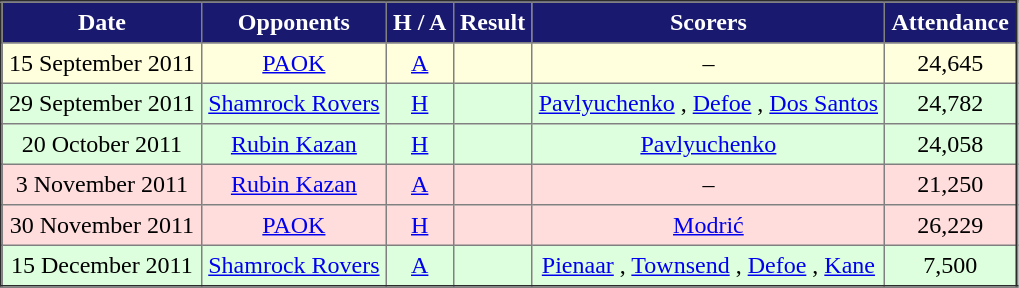<table border="2" cellpadding="4" style="border-collapse:collapse; text-align:center;">
<tr style="background:#191970; color:white">
<th>Date</th>
<th>Opponents</th>
<th>H / A</th>
<th>Result <br> </th>
<th>Scorers</th>
<th>Attendance</th>
</tr>
<tr bgcolor="#ffffdd">
<td>15 September 2011</td>
<td><a href='#'>PAOK</a></td>
<td><a href='#'>A</a></td>
<td></td>
<td>–</td>
<td>24,645</td>
</tr>
<tr bgcolor="#ddffdd">
<td>29 September 2011</td>
<td><a href='#'>Shamrock Rovers</a></td>
<td><a href='#'>H</a></td>
<td></td>
<td><a href='#'>Pavlyuchenko</a> , <a href='#'>Defoe</a> , <a href='#'>Dos Santos</a> </td>
<td>24,782</td>
</tr>
<tr bgcolor="#ddffdd">
<td>20 October 2011</td>
<td><a href='#'>Rubin Kazan</a></td>
<td><a href='#'>H</a></td>
<td></td>
<td><a href='#'>Pavlyuchenko</a> </td>
<td>24,058</td>
</tr>
<tr bgcolor="#ffdddd">
<td>3 November 2011</td>
<td><a href='#'>Rubin Kazan</a></td>
<td><a href='#'>A</a></td>
<td></td>
<td>–</td>
<td>21,250</td>
</tr>
<tr bgcolor="#ffdddd">
<td>30 November 2011</td>
<td><a href='#'>PAOK</a></td>
<td><a href='#'>H</a></td>
<td></td>
<td><a href='#'>Modrić</a> </td>
<td>26,229</td>
</tr>
<tr bgcolor="ddffdd">
<td>15 December 2011</td>
<td><a href='#'>Shamrock Rovers</a></td>
<td><a href='#'>A</a></td>
<td></td>
<td><a href='#'>Pienaar</a> , <a href='#'>Townsend</a> , <a href='#'>Defoe</a> , <a href='#'>Kane</a> </td>
<td>7,500</td>
</tr>
</table>
